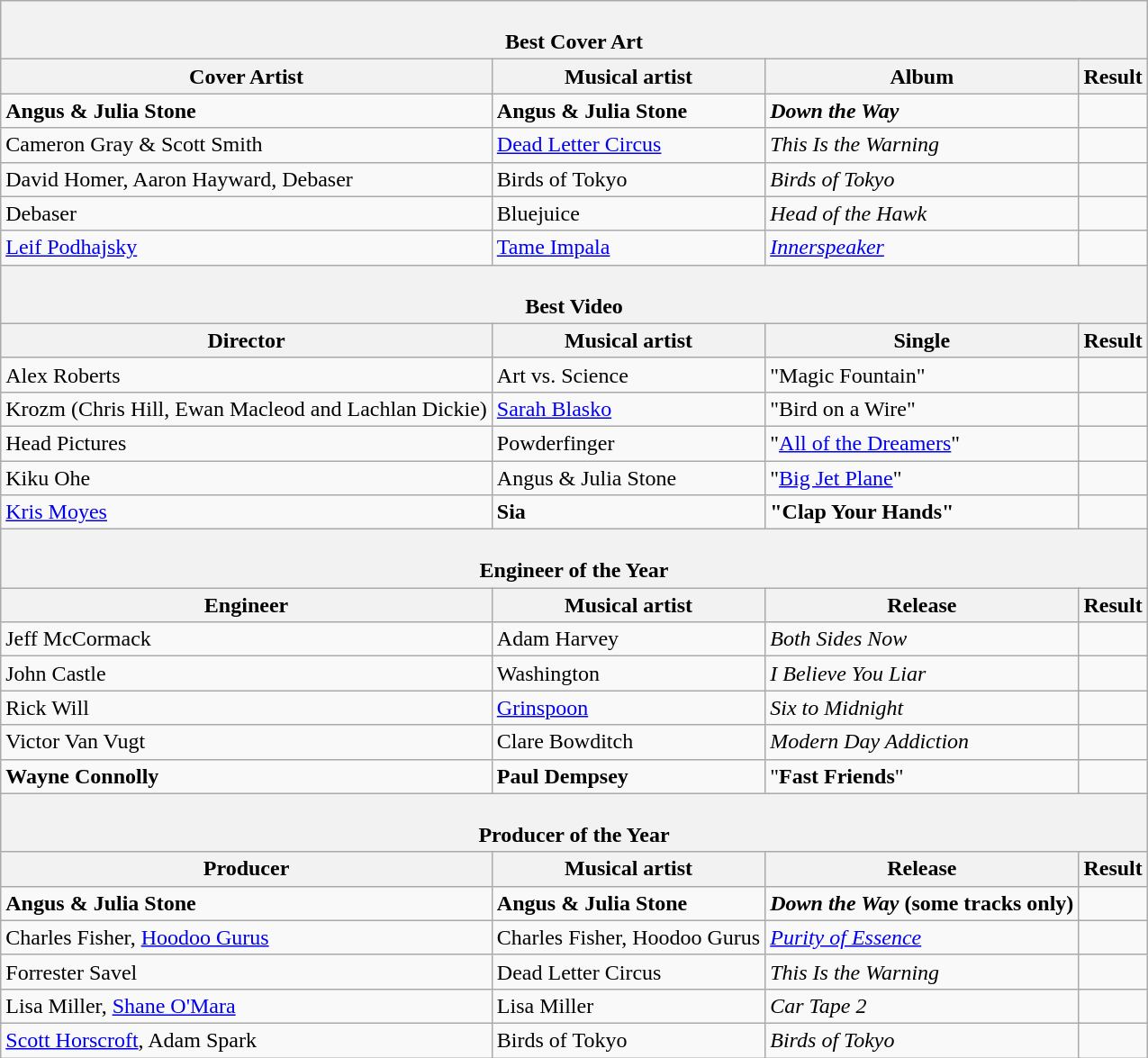<table class="wikitable">
<tr>
<th colspan=5><br><strong>Best Cover Art</strong></th>
</tr>
<tr>
<th>Cover Artist</th>
<th>Musical artist</th>
<th colspan=2>Album</th>
<th>Result</th>
</tr>
<tr>
<td><strong>Angus & Julia Stone</strong></td>
<td><strong>Angus & Julia Stone</strong></td>
<td colspan=2><strong><em>Down the Way</em></strong></td>
<td></td>
</tr>
<tr>
<td>Cameron Gray & Scott Smith</td>
<td><a href='#'>Dead Letter Circus</a></td>
<td colspan=2><em>This Is the Warning</em></td>
<td></td>
</tr>
<tr>
<td>David Homer, Aaron Hayward, Debaser</td>
<td>Birds of Tokyo</td>
<td colspan=2><em>Birds of Tokyo</em></td>
<td></td>
</tr>
<tr>
<td>Debaser</td>
<td>Bluejuice</td>
<td colspan=2><em>Head of the Hawk</em></td>
<td></td>
</tr>
<tr>
<td><a href='#'>Leif Podhajsky</a></td>
<td><a href='#'>Tame Impala</a></td>
<td colspan=2><em><a href='#'>Innerspeaker</a></em></td>
<td></td>
</tr>
<tr>
<th colspan=5><br><strong>Best Video</strong></th>
</tr>
<tr>
<th>Director</th>
<th>Musical artist</th>
<th colspan=2>Single</th>
<th>Result</th>
</tr>
<tr>
<td>Alex Roberts</td>
<td>Art vs. Science</td>
<td colspan=2>"Magic Fountain"</td>
<td></td>
</tr>
<tr>
<td>Krozm (Chris Hill, Ewan Macleod and Lachlan Dickie)</td>
<td><a href='#'>Sarah Blasko</a></td>
<td colspan=2>"Bird on a Wire"</td>
<td></td>
</tr>
<tr>
<td>Head Pictures</td>
<td>Powderfinger</td>
<td colspan=2>"<a href='#'>All of the Dreamers</a>"</td>
<td></td>
</tr>
<tr>
<td>Kiku Ohe</td>
<td>Angus & Julia Stone</td>
<td colspan=2>"<a href='#'>Big Jet Plane</a>"</td>
<td></td>
</tr>
<tr>
<td><a href='#'>Kris Moyes</a></td>
<td><strong>Sia</strong></td>
<td colspan=2><strong>"Clap Your Hands"</strong></td>
<td></td>
</tr>
<tr>
<th colspan=5><br><strong>Engineer of the Year</strong></th>
</tr>
<tr>
<th>Engineer</th>
<th>Musical artist</th>
<th colspan=2>Release</th>
<th>Result</th>
</tr>
<tr>
<td>Jeff McCormack</td>
<td>Adam Harvey</td>
<td colspan=2><em>Both Sides Now</em></td>
<td></td>
</tr>
<tr>
<td>John Castle</td>
<td>Washington</td>
<td colspan=2><em>I Believe You Liar</em></td>
<td></td>
</tr>
<tr>
<td>Rick Will</td>
<td><a href='#'>Grinspoon</a></td>
<td colspan=2><em>Six to Midnight</em></td>
<td></td>
</tr>
<tr>
<td>Victor Van Vugt</td>
<td>Clare Bowditch</td>
<td colspan=2><em>Modern Day Addiction</em></td>
<td></td>
</tr>
<tr>
<td><strong>Wayne Connolly</strong></td>
<td><strong>Paul Dempsey</strong></td>
<td colspan=2>"<strong>Fast Friends</strong>"</td>
<td></td>
</tr>
<tr>
<th colspan=5><br><strong>Producer of the Year</strong></th>
</tr>
<tr>
<th>Producer</th>
<th>Musical artist</th>
<th colspan=2>Release</th>
<th>Result</th>
</tr>
<tr>
<td><strong>Angus & Julia Stone</strong></td>
<td><strong>Angus & Julia Stone</strong></td>
<td colspan=2><strong><em>Down the Way</em></strong> <strong>(some tracks only)</strong></td>
<td></td>
</tr>
<tr>
<td>Charles Fisher, <a href='#'>Hoodoo Gurus</a></td>
<td>Charles Fisher, Hoodoo Gurus</td>
<td colspan=2><em><a href='#'>Purity of Essence</a></em></td>
<td></td>
</tr>
<tr>
<td>Forrester Savel</td>
<td>Dead Letter Circus</td>
<td colspan=2><em>This Is the Warning</em></td>
<td></td>
</tr>
<tr>
<td>Lisa Miller, <a href='#'>Shane O'Mara</a></td>
<td>Lisa Miller</td>
<td colspan=2><em>Car Tape 2</em></td>
<td></td>
</tr>
<tr>
<td><a href='#'>Scott Horscroft</a>, Adam Spark</td>
<td>Birds of Tokyo</td>
<td colspan=2><em>Birds of Tokyo</em></td>
<td></td>
</tr>
</table>
